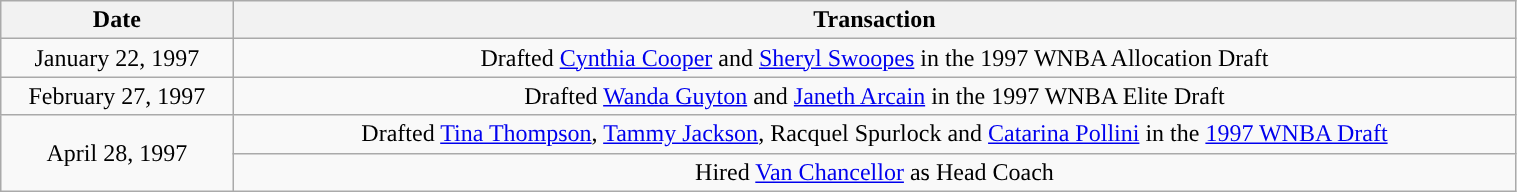<table class="wikitable" style="width:80%; text-align: center;">
<tr>
<th>Date</th>
<th>Transaction</th>
</tr>
<tr>
<td>January 22, 1997</td>
<td>Drafted <a href='#'>Cynthia Cooper</a> and <a href='#'>Sheryl Swoopes</a> in the 1997 WNBA Allocation Draft</td>
</tr>
<tr>
<td>February 27, 1997</td>
<td>Drafted <a href='#'>Wanda Guyton</a> and <a href='#'>Janeth Arcain</a> in the 1997 WNBA Elite Draft</td>
</tr>
<tr>
<td rowspan="2">April 28, 1997</td>
<td>Drafted <a href='#'>Tina Thompson</a>, <a href='#'>Tammy Jackson</a>, Racquel Spurlock and <a href='#'>Catarina Pollini</a> in the <a href='#'>1997 WNBA Draft</a></td>
</tr>
<tr>
<td>Hired <a href='#'>Van Chancellor</a> as Head Coach</td>
</tr>
</table>
